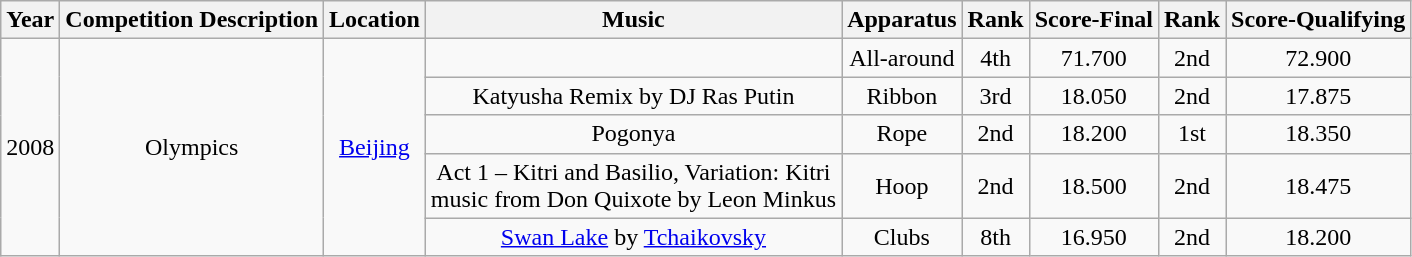<table class="wikitable" style="text-align:center">
<tr>
<th>Year</th>
<th>Competition Description</th>
<th>Location</th>
<th>Music</th>
<th>Apparatus</th>
<th>Rank</th>
<th>Score-Final</th>
<th>Rank</th>
<th>Score-Qualifying</th>
</tr>
<tr>
<td rowspan="5">2008</td>
<td rowspan="5">Olympics</td>
<td rowspan="5"><a href='#'>Beijing</a></td>
<td></td>
<td>All-around</td>
<td>4th</td>
<td>71.700</td>
<td>2nd</td>
<td>72.900</td>
</tr>
<tr>
<td>Katyusha Remix by DJ Ras Putin</td>
<td>Ribbon</td>
<td>3rd</td>
<td>18.050</td>
<td>2nd</td>
<td>17.875</td>
</tr>
<tr>
<td>Pogonya</td>
<td>Rope</td>
<td>2nd</td>
<td>18.200</td>
<td>1st</td>
<td>18.350</td>
</tr>
<tr>
<td>Act 1 – Kitri and Basilio, Variation: Kitri <br> music from Don Quixote by Leon Minkus</td>
<td>Hoop</td>
<td>2nd</td>
<td>18.500</td>
<td>2nd</td>
<td>18.475</td>
</tr>
<tr>
<td><a href='#'>Swan Lake</a> by <a href='#'>Tchaikovsky</a></td>
<td>Clubs</td>
<td>8th</td>
<td>16.950</td>
<td>2nd</td>
<td>18.200</td>
</tr>
</table>
